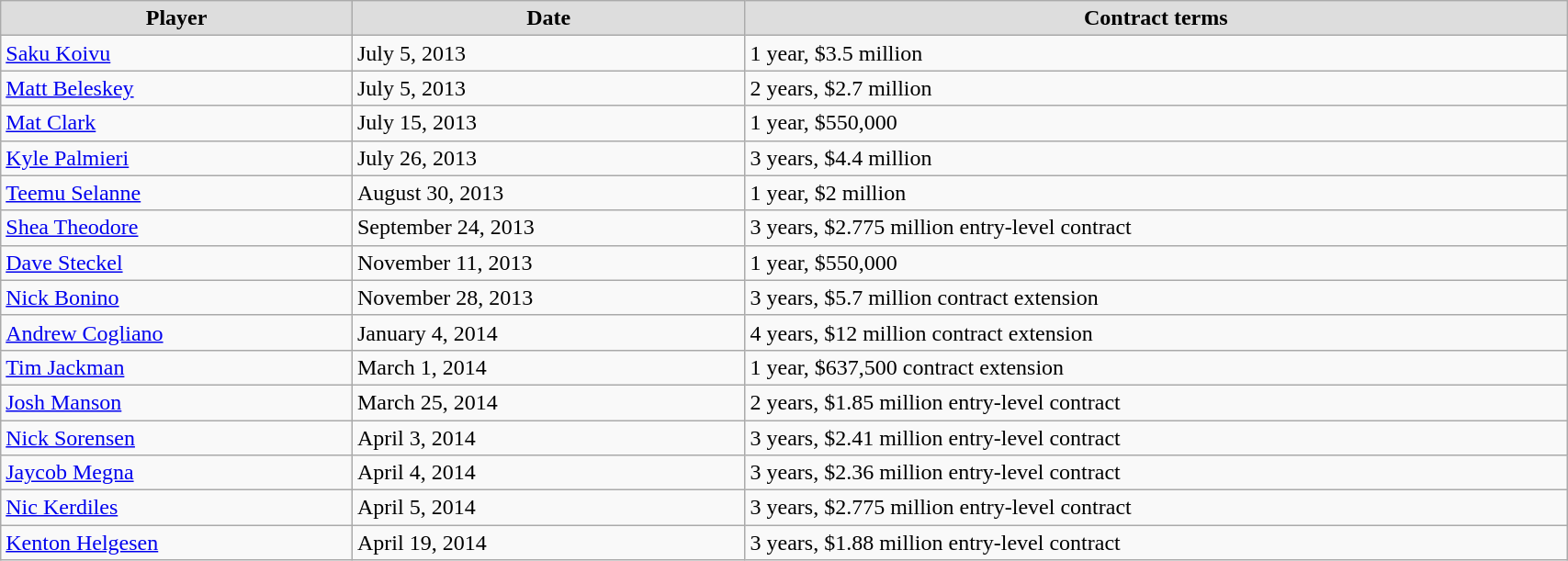<table class="wikitable" style="width:90%;">
<tr style="text-align:center; background:#ddd;">
<td><strong>Player</strong></td>
<td><strong>Date</strong></td>
<td><strong>Contract terms</strong></td>
</tr>
<tr>
<td><a href='#'>Saku Koivu</a></td>
<td>July 5, 2013</td>
<td>1 year, $3.5 million</td>
</tr>
<tr>
<td><a href='#'>Matt Beleskey</a></td>
<td>July 5, 2013</td>
<td>2 years, $2.7 million</td>
</tr>
<tr>
<td><a href='#'>Mat Clark</a></td>
<td>July 15, 2013</td>
<td>1 year, $550,000</td>
</tr>
<tr>
<td><a href='#'>Kyle Palmieri</a></td>
<td>July 26, 2013</td>
<td>3 years, $4.4 million</td>
</tr>
<tr>
<td><a href='#'>Teemu Selanne</a></td>
<td>August 30, 2013</td>
<td>1 year, $2 million</td>
</tr>
<tr>
<td><a href='#'>Shea Theodore</a></td>
<td>September 24, 2013</td>
<td>3 years, $2.775 million entry-level contract</td>
</tr>
<tr>
<td><a href='#'>Dave Steckel</a></td>
<td>November 11, 2013</td>
<td>1 year, $550,000</td>
</tr>
<tr>
<td><a href='#'>Nick Bonino</a></td>
<td>November 28, 2013</td>
<td>3 years, $5.7 million contract extension</td>
</tr>
<tr>
<td><a href='#'>Andrew Cogliano</a></td>
<td>January 4, 2014</td>
<td>4 years, $12 million contract extension</td>
</tr>
<tr>
<td><a href='#'>Tim Jackman</a></td>
<td>March 1, 2014</td>
<td>1 year, $637,500 contract extension</td>
</tr>
<tr>
<td><a href='#'>Josh Manson</a></td>
<td>March 25, 2014</td>
<td>2 years, $1.85 million entry-level contract</td>
</tr>
<tr>
<td><a href='#'>Nick Sorensen</a></td>
<td>April 3, 2014</td>
<td>3 years, $2.41 million entry-level contract</td>
</tr>
<tr>
<td><a href='#'>Jaycob Megna</a></td>
<td>April 4, 2014</td>
<td>3 years, $2.36 million entry-level contract</td>
</tr>
<tr>
<td><a href='#'>Nic Kerdiles</a></td>
<td>April 5, 2014</td>
<td>3 years, $2.775 million entry-level contract</td>
</tr>
<tr>
<td><a href='#'>Kenton Helgesen</a></td>
<td>April 19, 2014</td>
<td>3 years, $1.88 million entry-level contract</td>
</tr>
</table>
